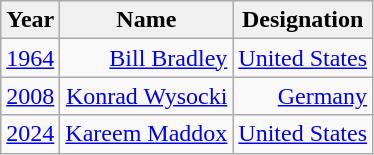<table class="wikitable" style="text-align:right">
<tr>
<td align="center" style="background:#f0f0f0;"><strong>Year</strong></td>
<td align="center" style="background:#f0f0f0;"><strong>Name</strong></td>
<td align="center" style="background:#f0f0f0;"><strong>Designation</strong></td>
</tr>
<tr>
<td><a href='#'>1964</a></td>
<td><a href='#'>Bill Bradley</a></td>
<td><a href='#'>United States</a></td>
</tr>
<tr>
<td><a href='#'>2008</a></td>
<td><a href='#'>Konrad Wysocki</a></td>
<td><a href='#'>Germany</a></td>
</tr>
<tr>
<td><a href='#'>2024</a></td>
<td><a href='#'>Kareem Maddox</a></td>
<td><a href='#'>United States</a></td>
</tr>
</table>
